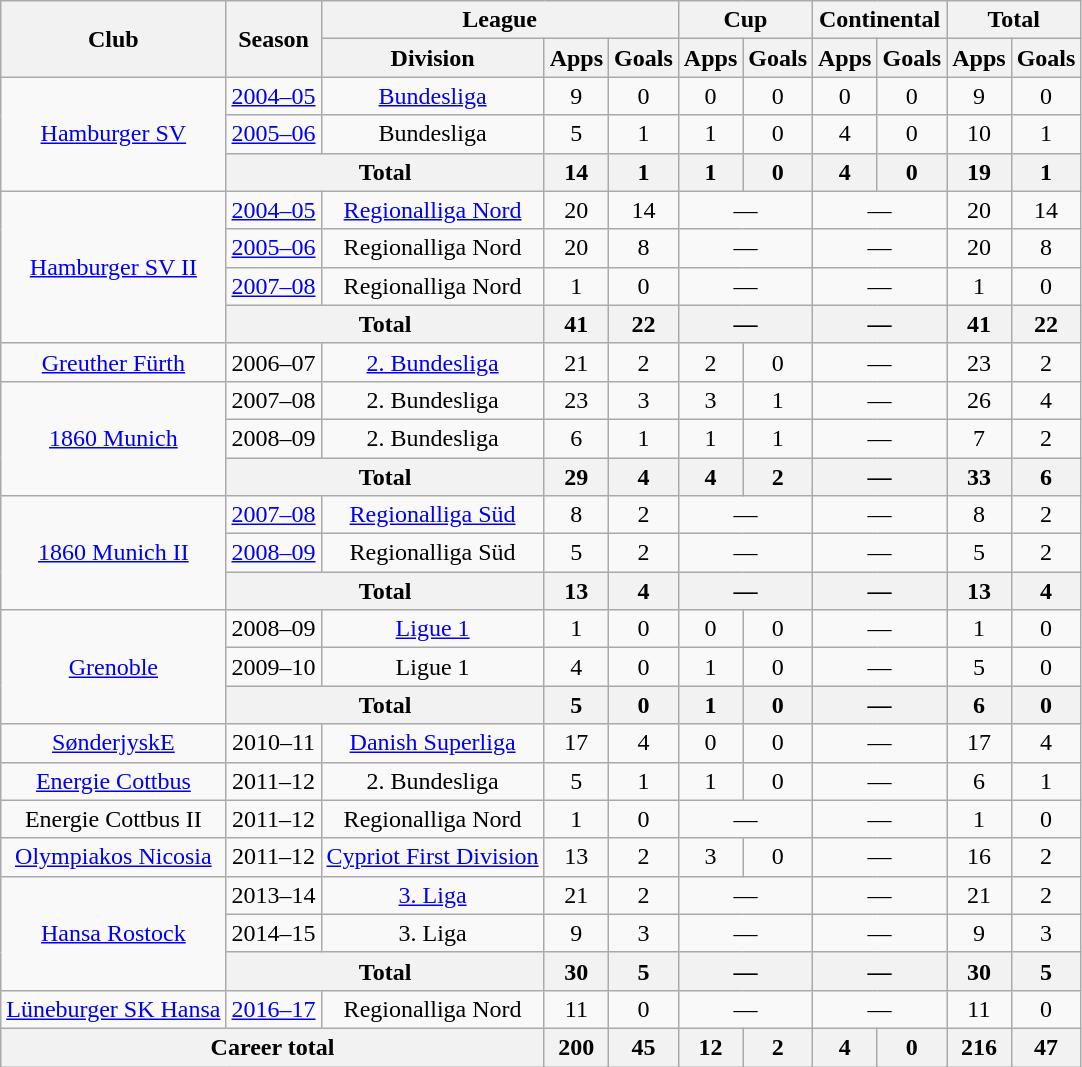<table class="wikitable" style="text-align:center">
<tr>
<th rowspan="2">Club</th>
<th rowspan="2">Season</th>
<th colspan="3">League</th>
<th colspan="2">Cup</th>
<th colspan="2">Continental</th>
<th colspan="2">Total</th>
</tr>
<tr>
<th>Division</th>
<th>Apps</th>
<th>Goals</th>
<th>Apps</th>
<th>Goals</th>
<th>Apps</th>
<th>Goals</th>
<th>Apps</th>
<th>Goals</th>
</tr>
<tr>
<td rowspan="3"><a href='#'>Hamburger SV</a></td>
<td><a href='#'>2004–05</a></td>
<td><a href='#'>Bundesliga</a></td>
<td>9</td>
<td>0</td>
<td>0</td>
<td>0</td>
<td>0</td>
<td>0</td>
<td>9</td>
<td>0</td>
</tr>
<tr>
<td><a href='#'>2005–06</a></td>
<td>Bundesliga</td>
<td>5</td>
<td>1</td>
<td>1</td>
<td>0</td>
<td>4</td>
<td>0</td>
<td>10</td>
<td>1</td>
</tr>
<tr>
<th colspan="2">Total</th>
<th>14</th>
<th>1</th>
<th>1</th>
<th>0</th>
<th>4</th>
<th>0</th>
<th>19</th>
<th>1</th>
</tr>
<tr>
<td rowspan="4"><a href='#'>Hamburger SV II</a></td>
<td><a href='#'>2004–05</a></td>
<td><a href='#'>Regionalliga Nord</a></td>
<td>20</td>
<td>14</td>
<td colspan="2">—</td>
<td colspan="2">—</td>
<td>20</td>
<td>14</td>
</tr>
<tr>
<td><a href='#'>2005–06</a></td>
<td>Regionalliga Nord</td>
<td>20</td>
<td>8</td>
<td colspan="2">—</td>
<td colspan="2">—</td>
<td>20</td>
<td>8</td>
</tr>
<tr>
<td><a href='#'>2007–08</a></td>
<td>Regionalliga Nord</td>
<td>1</td>
<td>0</td>
<td colspan="2">—</td>
<td colspan="2">—</td>
<td>1</td>
<td>0</td>
</tr>
<tr>
<th colspan="2">Total</th>
<th>41</th>
<th>22</th>
<th colspan="2">—</th>
<th colspan="2">—</th>
<th>41</th>
<th>22</th>
</tr>
<tr>
<td><a href='#'>Greuther Fürth</a></td>
<td>2006–07</td>
<td><a href='#'>2. Bundesliga</a></td>
<td>21</td>
<td>2</td>
<td>2</td>
<td>0</td>
<td colspan="2">—</td>
<td>23</td>
<td>2</td>
</tr>
<tr>
<td rowspan="3"><a href='#'>1860 Munich</a></td>
<td>2007–08</td>
<td>2. Bundesliga</td>
<td>23</td>
<td>3</td>
<td>3</td>
<td>1</td>
<td colspan="2">—</td>
<td>26</td>
<td>4</td>
</tr>
<tr>
<td>2008–09</td>
<td>2. Bundesliga</td>
<td>6</td>
<td>1</td>
<td>1</td>
<td>1</td>
<td colspan="2">—</td>
<td>7</td>
<td>2</td>
</tr>
<tr>
<th colspan="2">Total</th>
<th>29</th>
<th>4</th>
<th>4</th>
<th>2</th>
<th colspan="2">—</th>
<th>33</th>
<th>6</th>
</tr>
<tr>
<td rowspan="3"><a href='#'>1860 Munich II</a></td>
<td><a href='#'>2007–08</a></td>
<td><a href='#'>Regionalliga Süd</a></td>
<td>8</td>
<td>2</td>
<td colspan="2">—</td>
<td colspan="2">—</td>
<td>8</td>
<td>2</td>
</tr>
<tr>
<td><a href='#'>2008–09</a></td>
<td>Regionalliga Süd</td>
<td>5</td>
<td>2</td>
<td colspan="2">—</td>
<td colspan="2">—</td>
<td>5</td>
<td>2</td>
</tr>
<tr>
<th colspan="2">Total</th>
<th>13</th>
<th>4</th>
<th colspan="2">—</th>
<th colspan="2">—</th>
<th>13</th>
<th>4</th>
</tr>
<tr>
<td rowspan="3"><a href='#'>Grenoble</a></td>
<td>2008–09</td>
<td><a href='#'>Ligue 1</a></td>
<td>1</td>
<td>0</td>
<td>0</td>
<td>0</td>
<td colspan="2">—</td>
<td>1</td>
<td>0</td>
</tr>
<tr>
<td>2009–10</td>
<td>Ligue 1</td>
<td>4</td>
<td>0</td>
<td>1</td>
<td>0</td>
<td colspan="2">—</td>
<td>5</td>
<td>0</td>
</tr>
<tr>
<th colspan="2">Total</th>
<th>5</th>
<th>0</th>
<th>1</th>
<th>0</th>
<th colspan="2">—</th>
<th>6</th>
<th>0</th>
</tr>
<tr>
<td><a href='#'>SønderjyskE</a></td>
<td>2010–11</td>
<td><a href='#'>Danish Superliga</a></td>
<td>17</td>
<td>4</td>
<td>0</td>
<td>0</td>
<td colspan="2">—</td>
<td>17</td>
<td>4</td>
</tr>
<tr>
<td><a href='#'>Energie Cottbus</a></td>
<td>2011–12</td>
<td>2. Bundesliga</td>
<td>5</td>
<td>1</td>
<td>1</td>
<td>0</td>
<td colspan="2">—</td>
<td>6</td>
<td>1</td>
</tr>
<tr>
<td>Energie Cottbus II</td>
<td>2011–12</td>
<td>Regionalliga Nord</td>
<td>1</td>
<td>0</td>
<td colspan="2">—</td>
<td colspan="2">—</td>
<td>1</td>
<td>0</td>
</tr>
<tr>
<td><a href='#'>Olympiakos Nicosia</a></td>
<td>2011–12</td>
<td><a href='#'>Cypriot First Division</a></td>
<td>13</td>
<td>2</td>
<td>3</td>
<td>0</td>
<td colspan="2">—</td>
<td>16</td>
<td>2</td>
</tr>
<tr>
<td rowspan="3"><a href='#'>Hansa Rostock</a></td>
<td>2013–14</td>
<td><a href='#'>3. Liga</a></td>
<td>21</td>
<td>2</td>
<td colspan="2">—</td>
<td colspan="2">—</td>
<td>21</td>
<td>2</td>
</tr>
<tr>
<td>2014–15</td>
<td>3. Liga</td>
<td>9</td>
<td>3</td>
<td colspan="2">—</td>
<td colspan="2">—</td>
<td>9</td>
<td>3</td>
</tr>
<tr>
<th colspan="2">Total</th>
<th>30</th>
<th>5</th>
<th colspan="2">—</th>
<th colspan="2">—</th>
<th>30</th>
<th>5</th>
</tr>
<tr>
<td><a href='#'>Lüneburger SK Hansa</a></td>
<td><a href='#'>2016–17</a></td>
<td>Regionalliga Nord</td>
<td>11</td>
<td>0</td>
<td colspan="2">—</td>
<td colspan="2">—</td>
<td>11</td>
<td>0</td>
</tr>
<tr>
<th colspan="3">Career total</th>
<th>200</th>
<th>45</th>
<th>12</th>
<th>2</th>
<th>4</th>
<th>0</th>
<th>216</th>
<th>47</th>
</tr>
</table>
